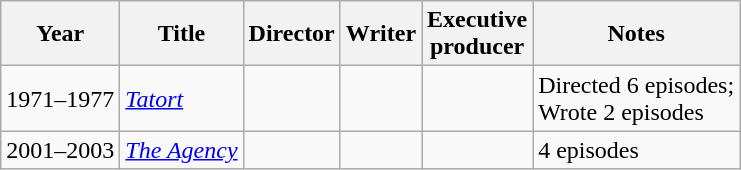<table class="wikitable">
<tr>
<th>Year</th>
<th>Title</th>
<th>Director</th>
<th>Writer</th>
<th>Executive<br>producer</th>
<th>Notes</th>
</tr>
<tr>
<td>1971–1977</td>
<td><em><a href='#'>Tatort</a></em></td>
<td></td>
<td></td>
<td></td>
<td>Directed 6 episodes;<br>Wrote 2 episodes</td>
</tr>
<tr>
<td>2001–2003</td>
<td><em><a href='#'>The Agency</a></em></td>
<td></td>
<td></td>
<td></td>
<td>4 episodes</td>
</tr>
</table>
